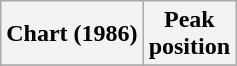<table class="wikitable sortable plainrowheaders">
<tr>
<th scope="col">Chart (1986)</th>
<th scope="col">Peak<br>position</th>
</tr>
<tr>
</tr>
</table>
